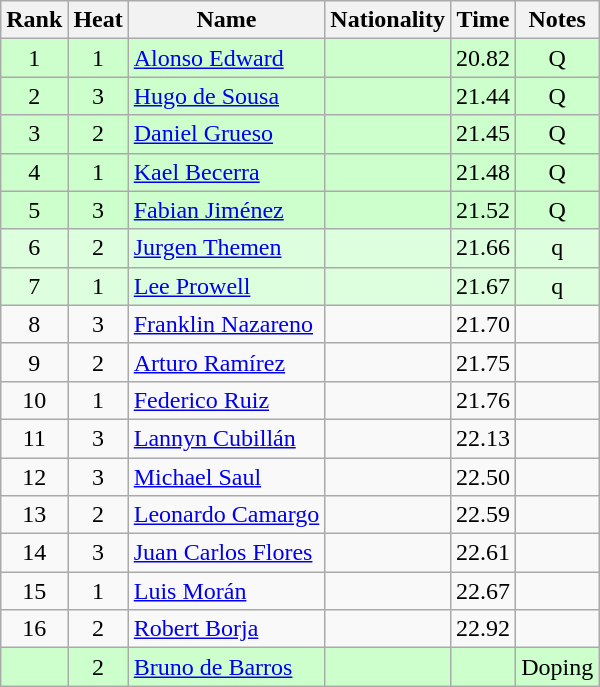<table class="wikitable sortable" style="text-align:center">
<tr>
<th>Rank</th>
<th>Heat</th>
<th>Name</th>
<th>Nationality</th>
<th>Time</th>
<th>Notes</th>
</tr>
<tr bgcolor=ccffcc>
<td>1</td>
<td>1</td>
<td align=left><a href='#'>Alonso Edward</a></td>
<td align=left></td>
<td>20.82</td>
<td>Q</td>
</tr>
<tr bgcolor=ccffcc>
<td>2</td>
<td>3</td>
<td align=left><a href='#'>Hugo de Sousa</a></td>
<td align=left></td>
<td>21.44</td>
<td>Q</td>
</tr>
<tr bgcolor=ccffcc>
<td>3</td>
<td>2</td>
<td align=left><a href='#'>Daniel Grueso</a></td>
<td align=left></td>
<td>21.45</td>
<td>Q</td>
</tr>
<tr bgcolor=ccffcc>
<td>4</td>
<td>1</td>
<td align=left><a href='#'>Kael Becerra</a></td>
<td align=left></td>
<td>21.48</td>
<td>Q</td>
</tr>
<tr bgcolor=ccffcc>
<td>5</td>
<td>3</td>
<td align=left><a href='#'>Fabian Jiménez</a></td>
<td align=left></td>
<td>21.52</td>
<td>Q</td>
</tr>
<tr bgcolor=ddffdd>
<td>6</td>
<td>2</td>
<td align=left><a href='#'>Jurgen Themen</a></td>
<td align=left></td>
<td>21.66</td>
<td>q</td>
</tr>
<tr bgcolor=ddffdd>
<td>7</td>
<td>1</td>
<td align=left><a href='#'>Lee Prowell</a></td>
<td align=left></td>
<td>21.67</td>
<td>q</td>
</tr>
<tr>
<td>8</td>
<td>3</td>
<td align=left><a href='#'>Franklin Nazareno</a></td>
<td align=left></td>
<td>21.70</td>
<td></td>
</tr>
<tr>
<td>9</td>
<td>2</td>
<td align=left><a href='#'>Arturo Ramírez</a></td>
<td align=left></td>
<td>21.75</td>
<td></td>
</tr>
<tr>
<td>10</td>
<td>1</td>
<td align=left><a href='#'>Federico Ruiz</a></td>
<td align=left></td>
<td>21.76</td>
<td></td>
</tr>
<tr>
<td>11</td>
<td>3</td>
<td align=left><a href='#'>Lannyn Cubillán</a></td>
<td align=left></td>
<td>22.13</td>
<td></td>
</tr>
<tr>
<td>12</td>
<td>3</td>
<td align=left><a href='#'>Michael Saul</a></td>
<td align=left></td>
<td>22.50</td>
<td></td>
</tr>
<tr>
<td>13</td>
<td>2</td>
<td align=left><a href='#'>Leonardo Camargo</a></td>
<td align=left></td>
<td>22.59</td>
<td></td>
</tr>
<tr>
<td>14</td>
<td>3</td>
<td align=left><a href='#'>Juan Carlos Flores</a></td>
<td align=left></td>
<td>22.61</td>
<td></td>
</tr>
<tr>
<td>15</td>
<td>1</td>
<td align=left><a href='#'>Luis Morán</a></td>
<td align=left></td>
<td>22.67</td>
<td></td>
</tr>
<tr>
<td>16</td>
<td>2</td>
<td align=left><a href='#'>Robert Borja</a></td>
<td align=left></td>
<td>22.92</td>
<td></td>
</tr>
<tr bgcolor=ccffcc>
<td></td>
<td>2</td>
<td align=left><a href='#'>Bruno de Barros</a></td>
<td align=left></td>
<td></td>
<td>Doping</td>
</tr>
</table>
